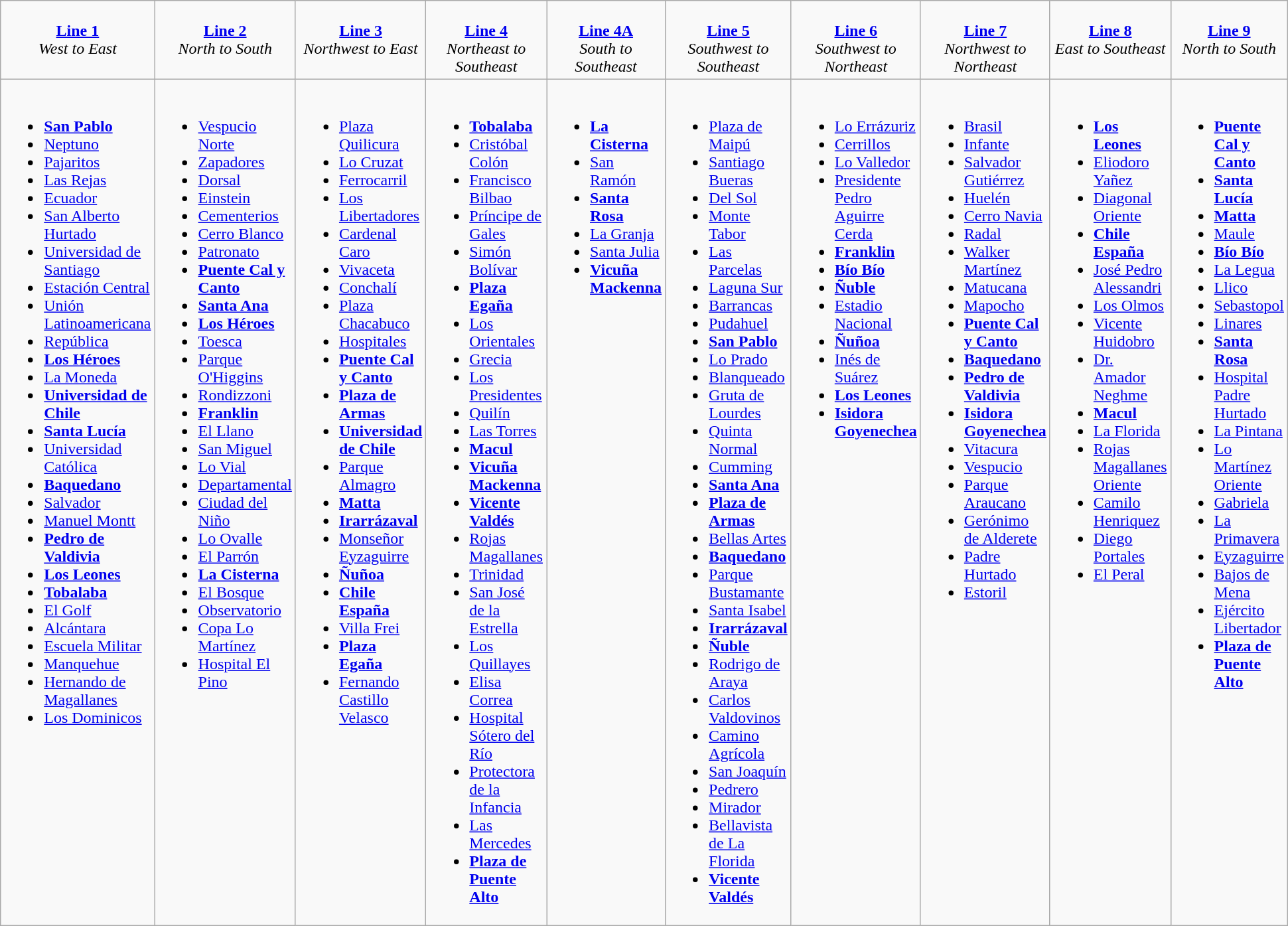<table class="wikitable" width="100%">
<tr align=center>
<td valign=top width=12%><br><strong><a href='#'><span>Line 1</span></a></strong><br><em>West to East</em></td>
<td valign=top width=12%><br><strong><a href='#'><span>Line 2</span></a></strong><br><em>North to South</em></td>
<td valign=top width=12%><br><strong><a href='#'><span>Line 3</span></a></strong><br><em>Northwest to East</em></td>
<td valign=top width=12%><br><strong><a href='#'><span>Line 4</span></a></strong><br><em>Northeast to Southeast</em></td>
<td valign=top width=12%><br><strong><a href='#'><span>Line 4A</span></a></strong><br><em>South to Southeast</em></td>
<td valign=top width=12%><br><strong><a href='#'><span>Line 5</span></a></strong><br><em>Southwest to Southeast</em></td>
<td valign=top width=12%><br><strong><a href='#'><span>Line 6</span></a></strong><br><em>Southwest to Northeast</em></td>
<td valign=top width=12%><br><strong><a href='#'><span>Line 7</span></a></strong><br><em>Northwest to Northeast</em></td>
<td valign=top width=12%><br><strong><a href='#'><span>Line 8</span></a></strong><br><em>East to Southeast</em></td>
<td valign=top width=12%><br><strong><a href='#'><span>Line 9</span></a></strong><br><em>North to South</em></td>
</tr>
<tr style="font-size:100%;">
<td valign=top><br><ul><li><strong><a href='#'>San Pablo</a></strong> </li><li><a href='#'>Neptuno</a></li><li><a href='#'>Pajaritos</a></li><li><a href='#'>Las Rejas</a></li><li><a href='#'>Ecuador</a></li><li><a href='#'>San Alberto Hurtado</a></li><li><a href='#'>Universidad de Santiago</a></li><li><a href='#'>Estación Central</a></li><li><a href='#'>Unión Latinoamericana</a></li><li><a href='#'>República</a></li><li><strong><a href='#'>Los Héroes</a></strong> </li><li><a href='#'>La Moneda</a></li><li><strong><a href='#'>Universidad de Chile</a></strong> </li><li><strong><a href='#'>Santa Lucía</a></strong> </li><li><a href='#'>Universidad Católica</a></li><li><strong><a href='#'>Baquedano</a></strong>  </li><li><a href='#'>Salvador</a></li><li><a href='#'>Manuel Montt</a></li><li><strong><a href='#'>Pedro de Valdivia</a></strong> </li><li><strong><a href='#'>Los Leones</a></strong>  </li><li><strong><a href='#'>Tobalaba</a></strong> </li><li><a href='#'>El Golf</a></li><li><a href='#'>Alcántara</a></li><li><a href='#'>Escuela Militar</a></li><li><a href='#'>Manquehue</a></li><li><a href='#'>Hernando de Magallanes</a></li><li><a href='#'>Los Dominicos</a></li></ul></td>
<td valign=top><br><ul><li><a href='#'>Vespucio Norte</a></li><li><a href='#'>Zapadores</a></li><li><a href='#'>Dorsal</a></li><li><a href='#'>Einstein</a></li><li><a href='#'>Cementerios</a></li><li><a href='#'>Cerro Blanco</a></li><li><a href='#'>Patronato</a></li><li><strong><a href='#'>Puente Cal y Canto</a></strong>   </li><li><strong><a href='#'>Santa Ana</a></strong> </li><li><strong><a href='#'>Los Héroes</a></strong> </li><li><a href='#'>Toesca</a></li><li><a href='#'>Parque O'Higgins</a></li><li><a href='#'>Rondizzoni</a></li><li><strong><a href='#'>Franklin</a></strong> </li><li><a href='#'>El Llano</a></li><li><a href='#'>San Miguel</a></li><li><a href='#'>Lo Vial</a></li><li><a href='#'>Departamental</a></li><li><a href='#'>Ciudad del Niño</a></li><li><a href='#'>Lo Ovalle</a></li><li><a href='#'>El Parrón</a></li><li><strong><a href='#'>La Cisterna</a></strong> </li><li><a href='#'>El Bosque</a></li><li><a href='#'>Observatorio</a></li><li><a href='#'>Copa Lo Martínez</a></li><li><a href='#'>Hospital El Pino</a></li></ul></td>
<td valign=top><br><ul><li><a href='#'>Plaza Quilicura</a></li><li><a href='#'>Lo Cruzat</a></li><li><a href='#'>Ferrocarril</a></li><li><a href='#'>Los Libertadores</a></li><li><a href='#'>Cardenal Caro</a></li><li><a href='#'>Vivaceta</a></li><li><a href='#'>Conchalí</a></li><li><a href='#'>Plaza Chacabuco</a></li><li><a href='#'>Hospitales</a></li><li><strong><a href='#'>Puente Cal y Canto</a></strong>   </li><li><strong><a href='#'>Plaza de Armas</a></strong> </li><li><strong><a href='#'>Universidad de Chile</a></strong> </li><li><a href='#'>Parque Almagro</a></li><li><strong><a href='#'>Matta</a></strong> </li><li><strong><a href='#'>Irarrázaval</a></strong> </li><li><a href='#'>Monseñor Eyzaguirre</a></li><li><strong><a href='#'>Ñuñoa</a></strong> </li><li><strong><a href='#'>Chile España</a></strong> </li><li><a href='#'>Villa Frei</a></li><li><strong><a href='#'>Plaza Egaña</a></strong> </li><li><a href='#'>Fernando Castillo Velasco</a></li></ul></td>
<td valign=top><br><ul><li><strong><a href='#'>Tobalaba</a></strong> </li><li><a href='#'>Cristóbal Colón</a></li><li><a href='#'>Francisco Bilbao</a></li><li><a href='#'>Príncipe de Gales</a></li><li><a href='#'>Simón Bolívar</a></li><li><strong><a href='#'>Plaza Egaña</a></strong> </li><li><a href='#'>Los Orientales</a></li><li><a href='#'>Grecia</a></li><li><a href='#'>Los Presidentes</a></li><li><a href='#'>Quilín</a></li><li><a href='#'>Las Torres</a></li><li><strong><a href='#'>Macul</a></strong> </li><li><strong><a href='#'>Vicuña Mackenna</a></strong> </li><li><strong><a href='#'>Vicente Valdés</a></strong> </li><li><a href='#'>Rojas Magallanes</a></li><li><a href='#'>Trinidad</a></li><li><a href='#'>San José de la Estrella</a></li><li><a href='#'>Los Quillayes</a></li><li><a href='#'>Elisa Correa</a></li><li><a href='#'>Hospital Sótero del Río</a></li><li><a href='#'>Protectora de la Infancia</a></li><li><a href='#'>Las Mercedes</a></li><li><strong><a href='#'>Plaza de Puente Alto</a></strong> </li></ul></td>
<td valign=top><br><ul><li><strong><a href='#'>La Cisterna</a></strong> </li><li><a href='#'>San Ramón</a></li><li><strong><a href='#'>Santa Rosa</a></strong> </li><li><a href='#'>La Granja</a></li><li><a href='#'>Santa Julia</a></li><li><strong><a href='#'>Vicuña Mackenna</a></strong> </li></ul></td>
<td valign=top><br><ul><li><a href='#'>Plaza de Maipú</a></li><li><a href='#'>Santiago Bueras</a></li><li><a href='#'>Del Sol</a></li><li><a href='#'>Monte Tabor</a></li><li><a href='#'>Las Parcelas</a></li><li><a href='#'>Laguna Sur</a></li><li><a href='#'>Barrancas</a></li><li><a href='#'>Pudahuel</a></li><li><strong><a href='#'>San Pablo</a></strong> </li><li><a href='#'>Lo Prado</a></li><li><a href='#'>Blanqueado</a></li><li><a href='#'>Gruta de Lourdes</a></li><li><a href='#'>Quinta Normal</a></li><li><a href='#'>Cumming</a></li><li><strong><a href='#'>Santa Ana</a></strong> </li><li><strong><a href='#'>Plaza de Armas</a></strong> </li><li><a href='#'>Bellas Artes</a></li><li><strong><a href='#'>Baquedano</a></strong>  </li><li><a href='#'>Parque Bustamante</a></li><li><a href='#'>Santa Isabel</a></li><li><strong><a href='#'>Irarrázaval</a></strong> </li><li><strong><a href='#'>Ñuble</a></strong> </li><li><a href='#'>Rodrigo de Araya</a></li><li><a href='#'>Carlos Valdovinos</a></li><li><a href='#'>Camino Agrícola</a></li><li><a href='#'>San Joaquín</a></li><li><a href='#'>Pedrero</a></li><li><a href='#'>Mirador</a></li><li><a href='#'>Bellavista de La Florida</a></li><li><strong><a href='#'>Vicente Valdés</a></strong> </li></ul></td>
<td valign=top><br><ul><li><a href='#'><span>Lo Errázuriz </span></a></li><li><a href='#'>Cerrillos</a></li><li><a href='#'>Lo Valledor</a></li><li><a href='#'>Presidente Pedro Aguirre Cerda</a></li><li><strong><a href='#'>Franklin</a></strong> </li><li><strong><a href='#'>Bío Bío</a></strong> </li><li><strong><a href='#'>Ñuble</a></strong> </li><li><a href='#'>Estadio Nacional</a></li><li><strong><a href='#'>Ñuñoa</a></strong> </li><li><a href='#'>Inés de Suárez</a></li><li><strong><a href='#'>Los Leones</a></strong>  </li><li><strong><a href='#'><span>Isidora Goyenechea</span></a></strong> </li></ul></td>
<td valign=top><br><ul><li><a href='#'><span>Brasil</span></a></li><li><a href='#'><span>Infante</span></a></li><li><a href='#'><span>Salvador Gutiérrez</span></a></li><li><a href='#'><span>Huelén</span></a></li><li><a href='#'><span>Cerro Navia</span></a></li><li><a href='#'><span>Radal</span></a></li><li><a href='#'><span>Walker Martínez</span></a></li><li><a href='#'><span>Matucana</span></a></li><li><a href='#'><span>Mapocho</span></a></li><li><strong><a href='#'><span>Puente Cal y Canto</span></a></strong>   </li><li><strong><a href='#'><span>Baquedano</span></a></strong>  </li><li><strong><a href='#'><span>Pedro de Valdivia</span></a></strong> </li><li><strong><a href='#'><span>Isidora Goyenechea</span></a></strong> </li><li><a href='#'><span>Vitacura</span></a></li><li><a href='#'><span>Vespucio</span></a></li><li><a href='#'><span>Parque Araucano</span></a></li><li><a href='#'><span>Gerónimo de Alderete</span></a></li><li><a href='#'><span>Padre Hurtado</span></a></li><li><a href='#'><span>Estoril</span></a></li></ul></td>
<td valign=top><br><ul><li><strong><a href='#'><span>Los Leones</span></a></strong>  </li><li><a href='#'><span>Eliodoro Yañez</span></a></li><li><a href='#'><span>Diagonal Oriente</span></a></li><li><strong><a href='#'><span>Chile España</span></a></strong> </li><li><a href='#'><span>José Pedro Alessandri</span></a></li><li><a href='#'><span>Los Olmos</span></a></li><li><a href='#'><span>Vicente Huidobro</span></a></li><li><a href='#'><span>Dr. Amador Neghme</span></a></li><li><strong><a href='#'><span>Macul</span></a></strong> </li><li><a href='#'><span>La Florida</span></a></li><li><a href='#'><span>Rojas Magallanes Oriente</span></a></li><li><a href='#'><span>Camilo Henriquez</span></a></li><li><a href='#'><span>Diego Portales</span></a></li><li><a href='#'><span>El Peral</span></a></li></ul></td>
<td valign=top><br><ul><li><strong><a href='#'><span>Puente Cal y Canto</span></a></strong>   </li><li><strong><a href='#'><span>Santa Lucía</span></a></strong> </li><li><strong><a href='#'><span>Matta</span></a></strong> </li><li><a href='#'><span>Maule</span></a></li><li><strong><a href='#'><span>Bío Bío</span></a></strong> </li><li><a href='#'><span>La Legua</span></a></li><li><a href='#'><span>Llico</span></a></li><li><a href='#'><span>Sebastopol</span></a></li><li><a href='#'><span>Linares</span></a></li><li><strong><a href='#'><span>Santa Rosa</span></a></strong> </li><li><a href='#'><span>Hospital Padre Hurtado</span></a></li><li><a href='#'><span>La Pintana</span></a></li><li><a href='#'><span>Lo Martínez Oriente</span></a></li><li><a href='#'><span>Gabriela</span></a></li><li><a href='#'><span>La Primavera</span></a></li><li><a href='#'><span>Eyzaguirre</span></a></li><li><a href='#'><span>Bajos de Mena</span></a></li><li><a href='#'><span>Ejército Libertador</span></a></li><li><strong><a href='#'><span>Plaza de Puente Alto</span></a></strong> </li></ul></td>
</tr>
</table>
